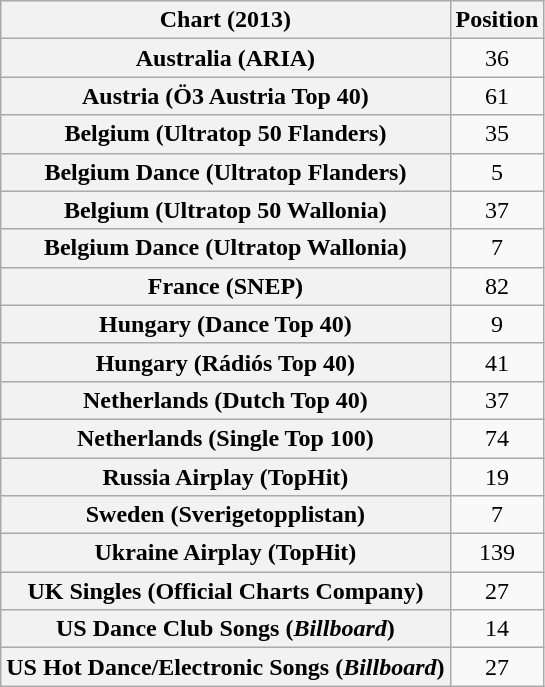<table class="wikitable sortable plainrowheaders" style="text-align:center">
<tr>
<th scope="col">Chart (2013)</th>
<th scope="col">Position</th>
</tr>
<tr>
<th scope="row">Australia (ARIA)</th>
<td style="text-align:center;">36</td>
</tr>
<tr>
<th scope="row">Austria (Ö3 Austria Top 40)</th>
<td style="text-align:center;">61</td>
</tr>
<tr>
<th scope="row">Belgium (Ultratop 50 Flanders)</th>
<td align="center">35</td>
</tr>
<tr>
<th scope="row">Belgium Dance (Ultratop Flanders)</th>
<td align="center">5</td>
</tr>
<tr>
<th scope="row">Belgium (Ultratop 50 Wallonia)</th>
<td align="center">37</td>
</tr>
<tr>
<th scope="row">Belgium Dance (Ultratop Wallonia)</th>
<td align="center">7</td>
</tr>
<tr>
<th scope="row">France (SNEP)</th>
<td align="center">82</td>
</tr>
<tr>
<th scope="row">Hungary (Dance Top 40)</th>
<td align="center">9</td>
</tr>
<tr>
<th scope="row">Hungary (Rádiós Top 40)</th>
<td align="center">41</td>
</tr>
<tr>
<th scope="row">Netherlands (Dutch Top 40)</th>
<td align="center">37</td>
</tr>
<tr>
<th scope="row">Netherlands (Single Top 100)</th>
<td align="center">74</td>
</tr>
<tr>
<th scope="row">Russia Airplay (TopHit)</th>
<td style="text-align:center;">19</td>
</tr>
<tr>
<th scope="row">Sweden (Sverigetopplistan)</th>
<td>7</td>
</tr>
<tr>
<th scope="row">Ukraine Airplay (TopHit)</th>
<td style="text-align:center;">139</td>
</tr>
<tr>
<th scope="row">UK Singles (Official Charts Company)</th>
<td align="center">27</td>
</tr>
<tr>
<th scope="row">US Dance Club Songs (<em>Billboard</em>)</th>
<td align="center">14</td>
</tr>
<tr>
<th scope="row">US Hot Dance/Electronic Songs (<em>Billboard</em>)</th>
<td align="center">27</td>
</tr>
</table>
